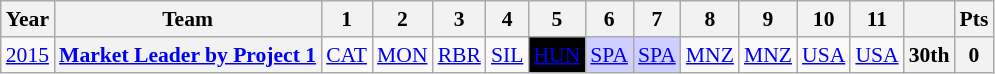<table class="wikitable" style="text-align:center; font-size:90%">
<tr>
<th>Year</th>
<th>Team</th>
<th>1</th>
<th>2</th>
<th>3</th>
<th>4</th>
<th>5</th>
<th>6</th>
<th>7</th>
<th>8</th>
<th>9</th>
<th>10</th>
<th>11</th>
<th></th>
<th>Pts</th>
</tr>
<tr>
<td><a href='#'>2015</a></td>
<th nowrap><a href='#'>Market Leader by Project 1</a></th>
<td><a href='#'>CAT</a></td>
<td><a href='#'>MON</a></td>
<td><a href='#'>RBR</a></td>
<td><a href='#'>SIL</a></td>
<td style="background:black; color:white"><a href='#'><span>HUN</span></a><br></td>
<td style="background:#CFCFFF"><a href='#'>SPA</a><br></td>
<td style="background:#CFCFFF"><a href='#'>SPA</a><br></td>
<td><a href='#'>MNZ</a></td>
<td><a href='#'>MNZ</a></td>
<td><a href='#'>USA</a></td>
<td><a href='#'>USA</a></td>
<th>30th</th>
<th>0</th>
</tr>
</table>
